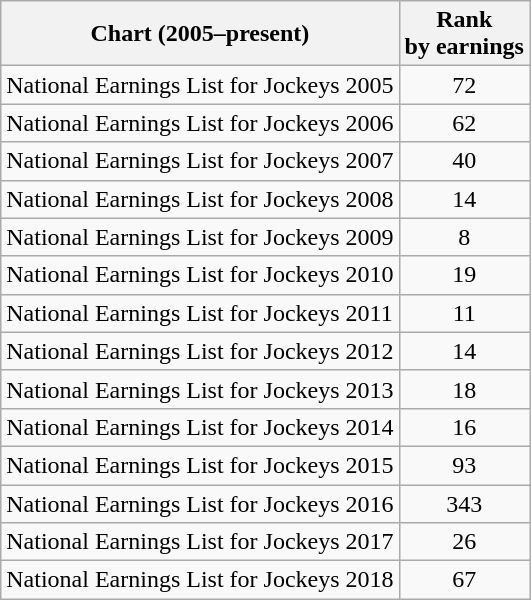<table class="wikitable sortable">
<tr>
<th>Chart (2005–present)</th>
<th>Rank<br>by earnings</th>
</tr>
<tr>
<td>National Earnings List for Jockeys 2005</td>
<td style="text-align:center;">72</td>
</tr>
<tr>
<td>National Earnings List for Jockeys 2006</td>
<td style="text-align:center;">62</td>
</tr>
<tr>
<td>National Earnings List for Jockeys 2007</td>
<td style="text-align:center;">40</td>
</tr>
<tr>
<td>National Earnings List for Jockeys 2008</td>
<td style="text-align:center;">14</td>
</tr>
<tr>
<td>National Earnings List for Jockeys 2009</td>
<td style="text-align:center;">8</td>
</tr>
<tr>
<td>National Earnings List for Jockeys 2010</td>
<td style="text-align:center;">19</td>
</tr>
<tr>
<td>National Earnings List for Jockeys 2011</td>
<td style="text-align:center;">11</td>
</tr>
<tr>
<td>National Earnings List for Jockeys 2012</td>
<td style="text-align:center;">14</td>
</tr>
<tr>
<td>National Earnings List for Jockeys 2013</td>
<td style="text-align:center;">18</td>
</tr>
<tr>
<td>National Earnings List for Jockeys 2014</td>
<td style="text-align:center;">16</td>
</tr>
<tr>
<td>National Earnings List for Jockeys 2015</td>
<td style="text-align:center;">93</td>
</tr>
<tr>
<td>National Earnings List for Jockeys 2016</td>
<td style="text-align:center;">343</td>
</tr>
<tr>
<td>National Earnings List for Jockeys 2017</td>
<td style="text-align:center;">26</td>
</tr>
<tr>
<td>National Earnings List for Jockeys 2018</td>
<td style="text-align:center;">67</td>
</tr>
</table>
